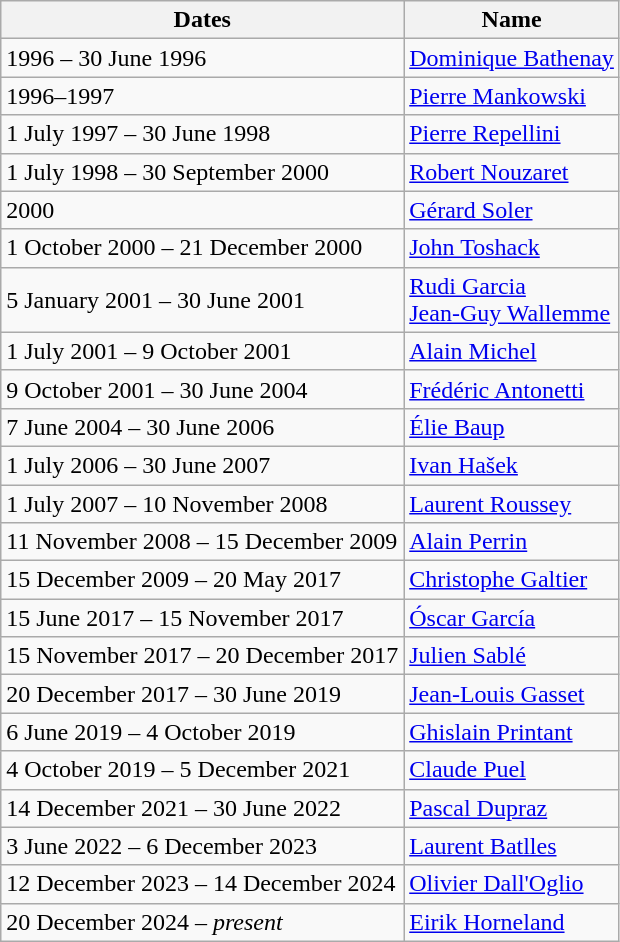<table class="wikitable">
<tr>
<th>Dates</th>
<th>Name</th>
</tr>
<tr>
<td>1996 – 30 June 1996</td>
<td><a href='#'>Dominique Bathenay</a></td>
</tr>
<tr>
<td>1996–1997</td>
<td><a href='#'>Pierre Mankowski</a></td>
</tr>
<tr>
<td>1 July 1997 – 30 June 1998</td>
<td><a href='#'>Pierre Repellini</a></td>
</tr>
<tr>
<td>1 July 1998 – 30 September 2000</td>
<td><a href='#'>Robert Nouzaret</a></td>
</tr>
<tr>
<td>2000</td>
<td><a href='#'>Gérard Soler</a></td>
</tr>
<tr>
<td>1 October 2000 – 21 December 2000</td>
<td><a href='#'>John Toshack</a></td>
</tr>
<tr>
<td>5 January 2001 – 30 June 2001</td>
<td><a href='#'>Rudi Garcia</a><br><a href='#'>Jean-Guy Wallemme</a></td>
</tr>
<tr>
<td>1 July 2001 – 9 October 2001</td>
<td><a href='#'>Alain Michel</a></td>
</tr>
<tr>
<td>9 October 2001 – 30 June 2004</td>
<td><a href='#'>Frédéric Antonetti</a></td>
</tr>
<tr>
<td>7 June 2004 – 30 June 2006</td>
<td><a href='#'>Élie Baup</a></td>
</tr>
<tr>
<td>1 July 2006 – 30 June 2007</td>
<td><a href='#'>Ivan Hašek</a></td>
</tr>
<tr>
<td>1 July 2007 – 10 November 2008</td>
<td><a href='#'>Laurent Roussey</a></td>
</tr>
<tr>
<td>11 November 2008 – 15 December 2009</td>
<td><a href='#'>Alain Perrin</a></td>
</tr>
<tr>
<td>15 December 2009 – 20 May 2017</td>
<td><a href='#'>Christophe Galtier</a></td>
</tr>
<tr>
<td>15 June 2017 – 15 November 2017</td>
<td><a href='#'>Óscar García</a></td>
</tr>
<tr>
<td>15 November 2017 – 20 December 2017</td>
<td><a href='#'>Julien Sablé</a></td>
</tr>
<tr>
<td>20 December 2017 – 30 June 2019</td>
<td><a href='#'>Jean-Louis Gasset</a></td>
</tr>
<tr>
<td>6 June 2019 – 4 October 2019</td>
<td><a href='#'>Ghislain Printant</a></td>
</tr>
<tr>
<td>4 October 2019 – 5 December 2021</td>
<td><a href='#'>Claude Puel</a></td>
</tr>
<tr>
<td>14 December 2021 – 30 June 2022</td>
<td><a href='#'>Pascal Dupraz</a></td>
</tr>
<tr>
<td>3 June 2022 – 6 December 2023</td>
<td><a href='#'>Laurent Batlles</a></td>
</tr>
<tr>
<td>12 December 2023 – 14 December 2024</td>
<td><a href='#'>Olivier Dall'Oglio</a></td>
</tr>
<tr>
<td>20 December 2024 – <em>present</em></td>
<td><a href='#'>Eirik Horneland</a></td>
</tr>
</table>
